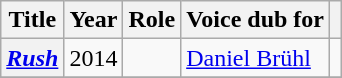<table class="wikitable plainrowheaders sortable">
<tr>
<th scope="col">Title</th>
<th scope="col">Year</th>
<th scope="col">Role</th>
<th scope="col">Voice dub for</th>
<th scope="col" class="unsortable"></th>
</tr>
<tr>
<th scope=row><em><a href='#'>Rush</a></em></th>
<td>2014</td>
<td></td>
<td><a href='#'>Daniel Brühl</a></td>
<td style="text-align:center;"></td>
</tr>
<tr>
</tr>
</table>
